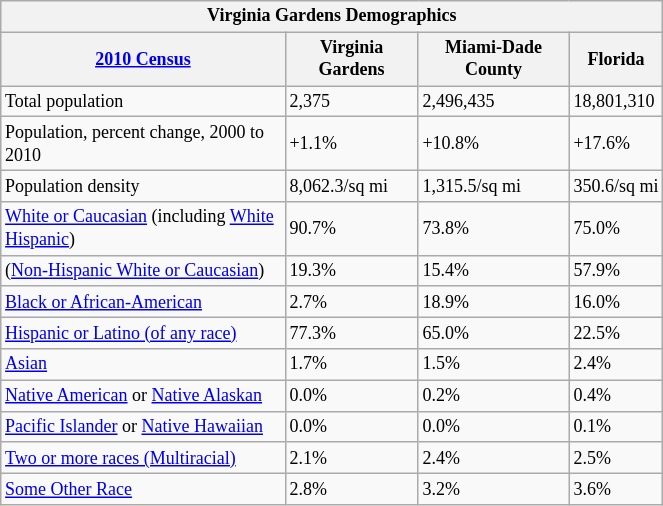<table class="wikitable" style="float: center; margin-right: 2em; width: 35%; font-size: 75%;">
<tr>
<th colspan=4>Virginia Gardens Demographics</th>
</tr>
<tr>
<th><a href='#'>2010 Census</a></th>
<th>Virginia Gardens</th>
<th>Miami-Dade County</th>
<th>Florida</th>
</tr>
<tr>
<td>Total population</td>
<td>2,375</td>
<td>2,496,435</td>
<td>18,801,310</td>
</tr>
<tr>
<td>Population, percent change, 2000 to 2010</td>
<td>+1.1%</td>
<td>+10.8%</td>
<td>+17.6%</td>
</tr>
<tr>
<td>Population density</td>
<td>8,062.3/sq mi</td>
<td>1,315.5/sq mi</td>
<td>350.6/sq mi</td>
</tr>
<tr>
<td><a href='#'>White or Caucasian</a> (including <a href='#'>White Hispanic</a>)</td>
<td>90.7%</td>
<td>73.8%</td>
<td>75.0%</td>
</tr>
<tr>
<td>(<a href='#'>Non-Hispanic White or Caucasian</a>)</td>
<td>19.3%</td>
<td>15.4%</td>
<td>57.9%</td>
</tr>
<tr>
<td><a href='#'>Black or African-American</a></td>
<td>2.7%</td>
<td>18.9%</td>
<td>16.0%</td>
</tr>
<tr>
<td><a href='#'>Hispanic or Latino (of any race)</a></td>
<td>77.3%</td>
<td>65.0%</td>
<td>22.5%</td>
</tr>
<tr>
<td><a href='#'>Asian</a></td>
<td>1.7%</td>
<td>1.5%</td>
<td>2.4%</td>
</tr>
<tr>
<td><a href='#'>Native American</a> or <a href='#'>Native Alaskan</a></td>
<td>0.0%</td>
<td>0.2%</td>
<td>0.4%</td>
</tr>
<tr>
<td><a href='#'>Pacific Islander</a> or <a href='#'>Native Hawaiian</a></td>
<td>0.0%</td>
<td>0.0%</td>
<td>0.1%</td>
</tr>
<tr>
<td><a href='#'>Two or more races (Multiracial)</a></td>
<td>2.1%</td>
<td>2.4%</td>
<td>2.5%</td>
</tr>
<tr>
<td><a href='#'>Some Other Race</a></td>
<td>2.8%</td>
<td>3.2%</td>
<td>3.6%</td>
</tr>
</table>
